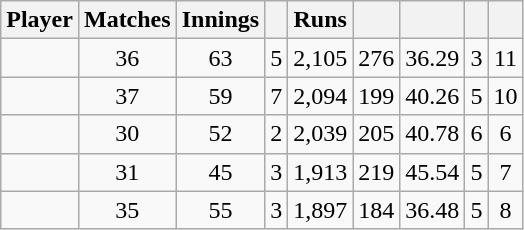<table class="wikitable" style="text-align:center">
<tr>
<th>Player</th>
<th>Matches</th>
<th>Innings</th>
<th></th>
<th>Runs</th>
<th></th>
<th></th>
<th></th>
<th></th>
</tr>
<tr>
<td align="left"></td>
<td>36</td>
<td>63</td>
<td>5</td>
<td>2,105</td>
<td>276</td>
<td>36.29</td>
<td>3</td>
<td>11</td>
</tr>
<tr>
<td align="left"></td>
<td>37</td>
<td>59</td>
<td>7</td>
<td>2,094</td>
<td>199</td>
<td>40.26</td>
<td>5</td>
<td>10</td>
</tr>
<tr>
<td align="left"></td>
<td>30</td>
<td>52</td>
<td>2</td>
<td>2,039</td>
<td>205</td>
<td>40.78</td>
<td>6</td>
<td>6</td>
</tr>
<tr>
<td align="left"></td>
<td>31</td>
<td>45</td>
<td>3</td>
<td>1,913</td>
<td>219</td>
<td>45.54</td>
<td>5</td>
<td>7</td>
</tr>
<tr>
<td align="left"></td>
<td>35</td>
<td>55</td>
<td>3</td>
<td>1,897</td>
<td>184</td>
<td>36.48</td>
<td>5</td>
<td>8</td>
</tr>
</table>
